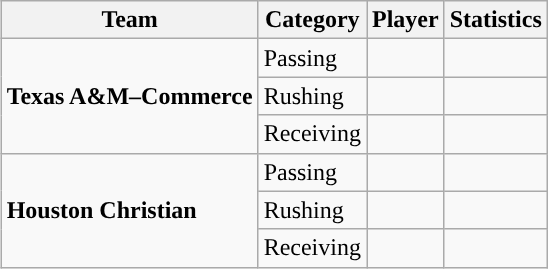<table class="wikitable" style="float: right;">
<tr>
<th>Team</th>
<th>Category</th>
<th>Player</th>
<th>Statistics</th>
</tr>
<tr>
<td rowspan=3><strong>Texas A&M–Commerce</strong></td>
<td>Passing</td>
<td></td>
<td></td>
</tr>
<tr>
<td>Rushing</td>
<td></td>
<td></td>
</tr>
<tr>
<td>Receiving</td>
<td></td>
<td></td>
</tr>
<tr>
<td rowspan=3><strong>Houston Christian</strong></td>
<td>Passing</td>
<td></td>
<td></td>
</tr>
<tr>
<td>Rushing</td>
<td></td>
<td></td>
</tr>
<tr>
<td>Receiving</td>
<td></td>
<td></td>
</tr>
</table>
